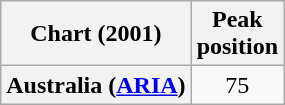<table class="wikitable sortable plainrowheaders">
<tr>
<th>Chart (2001)</th>
<th>Peak<br>position</th>
</tr>
<tr>
<th scope="row">Australia (<a href='#'>ARIA</a>)<br></th>
<td style="text-align:center;">75</td>
</tr>
</table>
